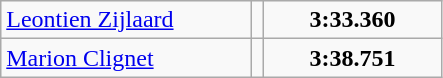<table class="wikitable" style="text-align:center;">
<tr>
<td style="width:10em" align=left><a href='#'>Leontien Zijlaard</a></td>
<td></td>
<td style="width:7em;"><strong>3:33.360</strong></td>
</tr>
<tr>
<td align=left><a href='#'>Marion Clignet</a></td>
<td></td>
<td><strong>3:38.751</strong></td>
</tr>
</table>
